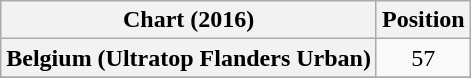<table class="wikitable sortable plainrowheaders" style="text-align:center;">
<tr>
<th scope="col">Chart (2016)</th>
<th scope="col">Position</th>
</tr>
<tr>
<th scope="row">Belgium (Ultratop Flanders Urban)</th>
<td>57</td>
</tr>
<tr>
</tr>
</table>
